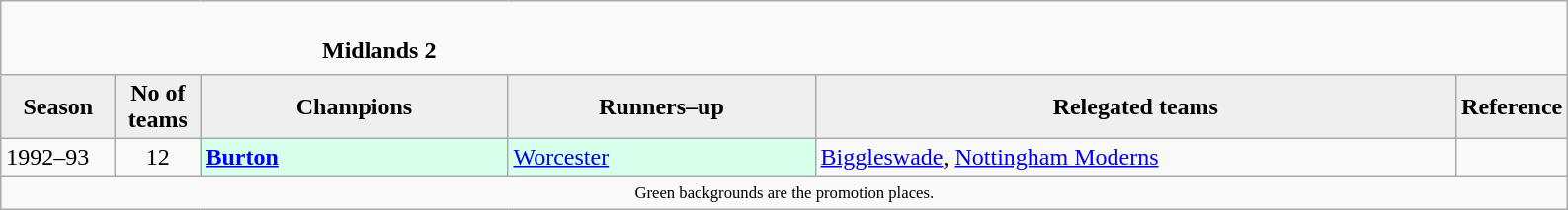<table class="wikitable" style="text-align: left;">
<tr>
<td colspan="11" cellpadding="0" cellspacing="0"><br><table border="0" style="width:100%;" cellpadding="0" cellspacing="0">
<tr>
<td style="width:20%; border:0;"></td>
<td style="border:0;"><strong>Midlands 2</strong></td>
<td style="width:20%; border:0;"></td>
</tr>
</table>
</td>
</tr>
<tr>
<th style="background:#efefef; width:70px;">Season</th>
<th style="background:#efefef; width:50px;">No of teams</th>
<th style="background:#efefef; width:200px;">Champions</th>
<th style="background:#efefef; width:200px;">Runners–up</th>
<th style="background:#efefef; width:425px;">Relegated teams</th>
<th style="background:#efefef; width:50px;">Reference</th>
</tr>
<tr align=left>
<td>1992–93</td>
<td style="text-align: center;">12</td>
<td style="background:#d8ffeb;"><strong><a href='#'>Burton</a></strong></td>
<td style="background:#d8ffeb;"><a href='#'>Worcester</a></td>
<td><a href='#'>Biggleswade</a>, <a href='#'>Nottingham Moderns</a></td>
<td></td>
</tr>
<tr>
<td colspan="15"  style="border:0; font-size:smaller; text-align:center;"><small><span>Green backgrounds</span> are the promotion places.</small></td>
</tr>
</table>
